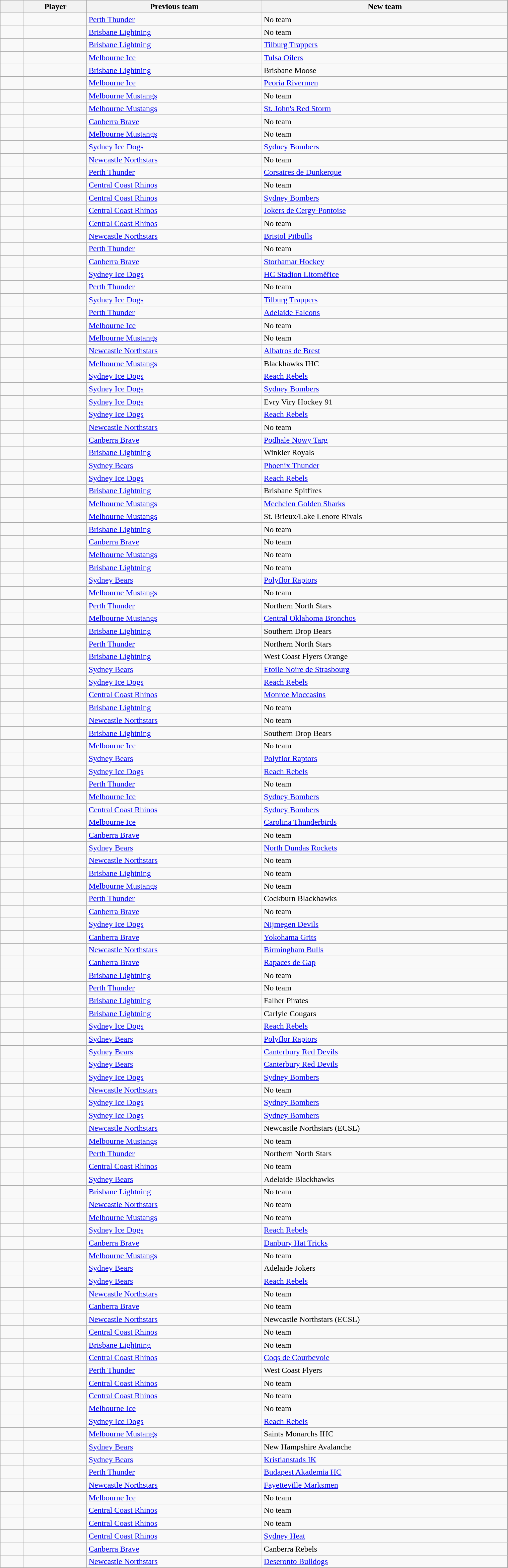<table class="sortable wikitable" width=80% font-size=90%>
<tr>
<th width=40></th>
<th>Player</th>
<th>Previous team</th>
<th>New team</th>
</tr>
<tr>
<td align="center"></td>
<td></td>
<td><a href='#'>Perth Thunder</a></td>
<td>No team</td>
</tr>
<tr>
<td align="center"></td>
<td></td>
<td><a href='#'>Brisbane Lightning</a></td>
<td>No team</td>
</tr>
<tr>
<td align="center"></td>
<td></td>
<td><a href='#'>Brisbane Lightning</a></td>
<td><a href='#'>Tilburg Trappers</a></td>
</tr>
<tr>
<td align="center"></td>
<td></td>
<td><a href='#'>Melbourne Ice</a></td>
<td><a href='#'>Tulsa Oilers</a></td>
</tr>
<tr>
<td align="center"></td>
<td></td>
<td><a href='#'>Brisbane Lightning</a></td>
<td>Brisbane Moose</td>
</tr>
<tr>
<td align="center"></td>
<td></td>
<td><a href='#'>Melbourne Ice</a></td>
<td><a href='#'>Peoria Rivermen</a></td>
</tr>
<tr>
<td align="center"></td>
<td></td>
<td><a href='#'>Melbourne Mustangs</a></td>
<td>No team</td>
</tr>
<tr>
<td align="center"></td>
<td></td>
<td><a href='#'>Melbourne Mustangs</a></td>
<td><a href='#'>St. John's Red Storm</a></td>
</tr>
<tr>
<td align="center"></td>
<td></td>
<td><a href='#'>Canberra Brave</a></td>
<td>No team</td>
</tr>
<tr>
<td align="center"></td>
<td></td>
<td><a href='#'>Melbourne Mustangs</a></td>
<td>No team</td>
</tr>
<tr>
<td align="center"></td>
<td></td>
<td><a href='#'>Sydney Ice Dogs</a></td>
<td><a href='#'>Sydney Bombers</a></td>
</tr>
<tr>
<td align="center"></td>
<td></td>
<td><a href='#'>Newcastle Northstars</a></td>
<td>No team</td>
</tr>
<tr>
<td align="center"></td>
<td></td>
<td><a href='#'>Perth Thunder</a></td>
<td><a href='#'>Corsaires de Dunkerque</a></td>
</tr>
<tr>
<td align="center"></td>
<td></td>
<td><a href='#'>Central Coast Rhinos</a></td>
<td>No team</td>
</tr>
<tr>
<td align="center"></td>
<td></td>
<td><a href='#'>Central Coast Rhinos</a></td>
<td><a href='#'>Sydney Bombers</a></td>
</tr>
<tr>
<td align="center"></td>
<td></td>
<td><a href='#'>Central Coast Rhinos</a></td>
<td><a href='#'>Jokers de Cergy-Pontoise</a></td>
</tr>
<tr>
<td align="center"></td>
<td></td>
<td><a href='#'>Central Coast Rhinos</a></td>
<td>No team</td>
</tr>
<tr>
<td align="center"></td>
<td></td>
<td><a href='#'>Newcastle Northstars</a></td>
<td><a href='#'>Bristol Pitbulls</a></td>
</tr>
<tr>
<td align="center"></td>
<td></td>
<td><a href='#'>Perth Thunder</a></td>
<td>No team</td>
</tr>
<tr>
<td align="center"></td>
<td></td>
<td><a href='#'>Canberra Brave</a></td>
<td><a href='#'>Storhamar Hockey</a></td>
</tr>
<tr>
<td align="center"></td>
<td></td>
<td><a href='#'>Sydney Ice Dogs</a></td>
<td><a href='#'>HC Stadion Litoměřice</a></td>
</tr>
<tr>
<td align="center"></td>
<td></td>
<td><a href='#'>Perth Thunder</a></td>
<td>No team</td>
</tr>
<tr>
<td align="center"></td>
<td></td>
<td><a href='#'>Sydney Ice Dogs</a></td>
<td><a href='#'>Tilburg Trappers</a></td>
</tr>
<tr>
<td align="center"></td>
<td></td>
<td><a href='#'>Perth Thunder</a></td>
<td><a href='#'>Adelaide Falcons</a></td>
</tr>
<tr>
<td align="center"></td>
<td></td>
<td><a href='#'>Melbourne Ice</a></td>
<td>No team</td>
</tr>
<tr>
<td align="center"></td>
<td></td>
<td><a href='#'>Melbourne Mustangs</a></td>
<td>No team</td>
</tr>
<tr>
<td align="center"></td>
<td></td>
<td><a href='#'>Newcastle Northstars</a></td>
<td><a href='#'>Albatros de Brest</a></td>
</tr>
<tr>
<td align="center"></td>
<td></td>
<td><a href='#'>Melbourne Mustangs</a></td>
<td>Blackhawks IHC</td>
</tr>
<tr>
<td align="center"></td>
<td></td>
<td><a href='#'>Sydney Ice Dogs</a></td>
<td><a href='#'>Reach Rebels</a></td>
</tr>
<tr>
<td align="center"></td>
<td></td>
<td><a href='#'>Sydney Ice Dogs</a></td>
<td><a href='#'>Sydney Bombers</a></td>
</tr>
<tr>
<td align="center"></td>
<td></td>
<td><a href='#'>Sydney Ice Dogs</a></td>
<td>Evry Viry Hockey 91</td>
</tr>
<tr>
<td align="center"></td>
<td></td>
<td><a href='#'>Sydney Ice Dogs</a></td>
<td><a href='#'>Reach Rebels</a></td>
</tr>
<tr>
<td align="center"></td>
<td></td>
<td><a href='#'>Newcastle Northstars</a></td>
<td>No team</td>
</tr>
<tr>
<td align="center"></td>
<td></td>
<td><a href='#'>Canberra Brave</a></td>
<td><a href='#'>Podhale Nowy Targ</a></td>
</tr>
<tr>
<td align="center"></td>
<td></td>
<td><a href='#'>Brisbane Lightning</a></td>
<td>Winkler Royals</td>
</tr>
<tr>
<td align="center"></td>
<td></td>
<td><a href='#'>Sydney Bears</a></td>
<td><a href='#'>Phoenix Thunder</a></td>
</tr>
<tr>
<td align="center"></td>
<td></td>
<td><a href='#'>Sydney Ice Dogs</a></td>
<td><a href='#'>Reach Rebels</a></td>
</tr>
<tr>
<td align="center"></td>
<td></td>
<td><a href='#'>Brisbane Lightning</a></td>
<td>Brisbane Spitfires</td>
</tr>
<tr>
<td align="center"></td>
<td></td>
<td><a href='#'>Melbourne Mustangs</a></td>
<td><a href='#'>Mechelen Golden Sharks</a></td>
</tr>
<tr>
<td align="center"></td>
<td></td>
<td><a href='#'>Melbourne Mustangs</a></td>
<td>St. Brieux/Lake Lenore Rivals</td>
</tr>
<tr>
<td align="center"></td>
<td></td>
<td><a href='#'>Brisbane Lightning</a></td>
<td>No team</td>
</tr>
<tr>
<td align="center"></td>
<td></td>
<td><a href='#'>Canberra Brave</a></td>
<td>No team</td>
</tr>
<tr>
<td align="center"></td>
<td></td>
<td><a href='#'>Melbourne Mustangs</a></td>
<td>No team</td>
</tr>
<tr>
<td align="center"></td>
<td></td>
<td><a href='#'>Brisbane Lightning</a></td>
<td>No team</td>
</tr>
<tr>
<td align="center"></td>
<td></td>
<td><a href='#'>Sydney Bears</a></td>
<td><a href='#'>Polyflor Raptors</a></td>
</tr>
<tr>
<td align="center"></td>
<td></td>
<td><a href='#'>Melbourne Mustangs</a></td>
<td>No team</td>
</tr>
<tr>
<td align="center"></td>
<td></td>
<td><a href='#'>Perth Thunder</a></td>
<td>Northern North Stars</td>
</tr>
<tr>
<td align="center"></td>
<td></td>
<td><a href='#'>Melbourne Mustangs</a></td>
<td><a href='#'>Central Oklahoma Bronchos</a></td>
</tr>
<tr>
<td align="center"></td>
<td></td>
<td><a href='#'>Brisbane Lightning</a></td>
<td>Southern Drop Bears</td>
</tr>
<tr>
<td align="center"></td>
<td></td>
<td><a href='#'>Perth Thunder</a></td>
<td>Northern North Stars</td>
</tr>
<tr>
<td align="center"></td>
<td></td>
<td><a href='#'>Brisbane Lightning</a></td>
<td>West Coast Flyers Orange</td>
</tr>
<tr>
<td align="center"></td>
<td></td>
<td><a href='#'>Sydney Bears</a></td>
<td><a href='#'>Etoile Noire de Strasbourg</a></td>
</tr>
<tr>
<td align="center"></td>
<td></td>
<td><a href='#'>Sydney Ice Dogs</a></td>
<td><a href='#'>Reach Rebels</a></td>
</tr>
<tr>
<td align="center"></td>
<td></td>
<td><a href='#'>Central Coast Rhinos</a></td>
<td><a href='#'>Monroe Moccasins</a></td>
</tr>
<tr>
<td align="center"></td>
<td></td>
<td><a href='#'>Brisbane Lightning</a></td>
<td>No team</td>
</tr>
<tr>
<td align="center"></td>
<td></td>
<td><a href='#'>Newcastle Northstars</a></td>
<td>No team</td>
</tr>
<tr>
<td align="center"></td>
<td></td>
<td><a href='#'>Brisbane Lightning</a></td>
<td>Southern Drop Bears</td>
</tr>
<tr>
<td align="center"></td>
<td></td>
<td><a href='#'>Melbourne Ice</a></td>
<td>No team</td>
</tr>
<tr>
<td align="center"></td>
<td></td>
<td><a href='#'>Sydney Bears</a></td>
<td><a href='#'>Polyflor Raptors</a></td>
</tr>
<tr>
<td align="center"></td>
<td></td>
<td><a href='#'>Sydney Ice Dogs</a></td>
<td><a href='#'>Reach Rebels</a></td>
</tr>
<tr>
<td align="center"></td>
<td></td>
<td><a href='#'>Perth Thunder</a></td>
<td>No team</td>
</tr>
<tr>
<td align="center"></td>
<td></td>
<td><a href='#'>Melbourne Ice</a></td>
<td><a href='#'>Sydney Bombers</a></td>
</tr>
<tr>
<td align="center"></td>
<td></td>
<td><a href='#'>Central Coast Rhinos</a></td>
<td><a href='#'>Sydney Bombers</a></td>
</tr>
<tr>
<td align="center"></td>
<td></td>
<td><a href='#'>Melbourne Ice</a></td>
<td><a href='#'>Carolina Thunderbirds</a></td>
</tr>
<tr>
<td align="center"></td>
<td></td>
<td><a href='#'>Canberra Brave</a></td>
<td>No team</td>
</tr>
<tr>
<td align="center"></td>
<td></td>
<td><a href='#'>Sydney Bears</a></td>
<td><a href='#'>North Dundas Rockets</a></td>
</tr>
<tr>
<td align="center"></td>
<td></td>
<td><a href='#'>Newcastle Northstars</a></td>
<td>No team</td>
</tr>
<tr>
<td align="center"></td>
<td></td>
<td><a href='#'>Brisbane Lightning</a></td>
<td>No team</td>
</tr>
<tr>
<td align="center"></td>
<td></td>
<td><a href='#'>Melbourne Mustangs</a></td>
<td>No team</td>
</tr>
<tr>
<td align="center"></td>
<td></td>
<td><a href='#'>Perth Thunder</a></td>
<td>Cockburn Blackhawks</td>
</tr>
<tr>
<td align="center"></td>
<td></td>
<td><a href='#'>Canberra Brave</a></td>
<td>No team</td>
</tr>
<tr>
<td align="center"></td>
<td></td>
<td><a href='#'>Sydney Ice Dogs</a></td>
<td><a href='#'>Nijmegen Devils</a></td>
</tr>
<tr>
<td align="center"></td>
<td></td>
<td><a href='#'>Canberra Brave</a></td>
<td><a href='#'>Yokohama Grits</a></td>
</tr>
<tr>
<td align="center"></td>
<td></td>
<td><a href='#'>Newcastle Northstars</a></td>
<td><a href='#'>Birmingham Bulls</a></td>
</tr>
<tr>
<td align="center"></td>
<td></td>
<td><a href='#'>Canberra Brave</a></td>
<td><a href='#'>Rapaces de Gap</a></td>
</tr>
<tr>
<td align="center"></td>
<td></td>
<td><a href='#'>Brisbane Lightning</a></td>
<td>No team</td>
</tr>
<tr>
<td align="center"></td>
<td></td>
<td><a href='#'>Perth Thunder</a></td>
<td>No team</td>
</tr>
<tr>
<td align="center"></td>
<td></td>
<td><a href='#'>Brisbane Lightning</a></td>
<td>Falher Pirates</td>
</tr>
<tr>
<td align="center"></td>
<td></td>
<td><a href='#'>Brisbane Lightning</a></td>
<td>Carlyle Cougars</td>
</tr>
<tr>
<td align="center"></td>
<td></td>
<td><a href='#'>Sydney Ice Dogs</a></td>
<td><a href='#'>Reach Rebels</a></td>
</tr>
<tr>
<td align="center"></td>
<td></td>
<td><a href='#'>Sydney Bears</a></td>
<td><a href='#'>Polyflor Raptors</a></td>
</tr>
<tr>
<td align="center"></td>
<td></td>
<td><a href='#'>Sydney Bears</a></td>
<td><a href='#'>Canterbury Red Devils</a></td>
</tr>
<tr>
<td align="center"></td>
<td></td>
<td><a href='#'>Sydney Bears</a></td>
<td><a href='#'>Canterbury Red Devils</a></td>
</tr>
<tr>
<td align="center"></td>
<td></td>
<td><a href='#'>Sydney Ice Dogs</a></td>
<td><a href='#'>Sydney Bombers</a></td>
</tr>
<tr>
<td align="center"></td>
<td></td>
<td><a href='#'>Newcastle Northstars</a></td>
<td>No team</td>
</tr>
<tr>
<td align="center"></td>
<td></td>
<td><a href='#'>Sydney Ice Dogs</a></td>
<td><a href='#'>Sydney Bombers</a></td>
</tr>
<tr>
<td align="center"></td>
<td></td>
<td><a href='#'>Sydney Ice Dogs</a></td>
<td><a href='#'>Sydney Bombers</a></td>
</tr>
<tr>
<td align="center"></td>
<td></td>
<td><a href='#'>Newcastle Northstars</a></td>
<td>Newcastle Northstars (ECSL)</td>
</tr>
<tr>
<td align="center"></td>
<td></td>
<td><a href='#'>Melbourne Mustangs</a></td>
<td>No team</td>
</tr>
<tr>
<td align="center"></td>
<td></td>
<td><a href='#'>Perth Thunder</a></td>
<td>Northern North Stars</td>
</tr>
<tr>
<td align="center"></td>
<td></td>
<td><a href='#'>Central Coast Rhinos</a></td>
<td>No team</td>
</tr>
<tr>
<td align="center"></td>
<td></td>
<td><a href='#'>Sydney Bears</a></td>
<td>Adelaide Blackhawks</td>
</tr>
<tr>
<td align="center"></td>
<td></td>
<td><a href='#'>Brisbane Lightning</a></td>
<td>No team</td>
</tr>
<tr>
<td align="center"></td>
<td></td>
<td><a href='#'>Newcastle Northstars</a></td>
<td>No team</td>
</tr>
<tr>
<td align="center"></td>
<td></td>
<td><a href='#'>Melbourne Mustangs</a></td>
<td>No team</td>
</tr>
<tr>
<td align="center"></td>
<td></td>
<td><a href='#'>Sydney Ice Dogs</a></td>
<td><a href='#'>Reach Rebels</a></td>
</tr>
<tr>
<td align="center"></td>
<td></td>
<td><a href='#'>Canberra Brave</a></td>
<td><a href='#'>Danbury Hat Tricks</a></td>
</tr>
<tr>
<td align="center"></td>
<td></td>
<td><a href='#'>Melbourne Mustangs</a></td>
<td>No team</td>
</tr>
<tr>
<td align="center"></td>
<td></td>
<td><a href='#'>Sydney Bears</a></td>
<td>Adelaide Jokers</td>
</tr>
<tr>
<td align="center"></td>
<td></td>
<td><a href='#'>Sydney Bears</a></td>
<td><a href='#'>Reach Rebels</a></td>
</tr>
<tr>
<td align="center"></td>
<td></td>
<td><a href='#'>Newcastle Northstars</a></td>
<td>No team</td>
</tr>
<tr>
<td align="center"></td>
<td></td>
<td><a href='#'>Canberra Brave</a></td>
<td>No team</td>
</tr>
<tr>
<td align="center"></td>
<td></td>
<td><a href='#'>Newcastle Northstars</a></td>
<td>Newcastle Northstars (ECSL)</td>
</tr>
<tr>
<td align="center"></td>
<td></td>
<td><a href='#'>Central Coast Rhinos</a></td>
<td>No team</td>
</tr>
<tr>
<td align="center"></td>
<td></td>
<td><a href='#'>Brisbane Lightning</a></td>
<td>No team</td>
</tr>
<tr>
<td align="center"></td>
<td></td>
<td><a href='#'>Central Coast Rhinos</a></td>
<td><a href='#'>Coqs de Courbevoie</a></td>
</tr>
<tr>
<td align="center"></td>
<td></td>
<td><a href='#'>Perth Thunder</a></td>
<td>West Coast Flyers</td>
</tr>
<tr>
<td align="center"></td>
<td></td>
<td><a href='#'>Central Coast Rhinos</a></td>
<td>No team</td>
</tr>
<tr>
<td align="center"></td>
<td></td>
<td><a href='#'>Central Coast Rhinos</a></td>
<td>No team</td>
</tr>
<tr>
<td align="center"></td>
<td></td>
<td><a href='#'>Melbourne Ice</a></td>
<td>No team</td>
</tr>
<tr>
<td align="center"></td>
<td></td>
<td><a href='#'>Sydney Ice Dogs</a></td>
<td><a href='#'>Reach Rebels</a></td>
</tr>
<tr>
<td align="center"></td>
<td></td>
<td><a href='#'>Melbourne Mustangs</a></td>
<td>Saints Monarchs IHC</td>
</tr>
<tr>
<td align="center"></td>
<td></td>
<td><a href='#'>Sydney Bears</a></td>
<td>New Hampshire Avalanche</td>
</tr>
<tr>
<td align="center"></td>
<td></td>
<td><a href='#'>Sydney Bears</a></td>
<td><a href='#'>Kristianstads IK</a></td>
</tr>
<tr>
<td align="center"></td>
<td></td>
<td><a href='#'>Perth Thunder</a></td>
<td><a href='#'>Budapest Akademia HC</a></td>
</tr>
<tr>
<td align="center"></td>
<td></td>
<td><a href='#'>Newcastle Northstars</a></td>
<td><a href='#'>Fayetteville Marksmen</a></td>
</tr>
<tr>
<td align="center"></td>
<td></td>
<td><a href='#'>Melbourne Ice</a></td>
<td>No team</td>
</tr>
<tr>
<td align="center"></td>
<td></td>
<td><a href='#'>Central Coast Rhinos</a></td>
<td>No team</td>
</tr>
<tr>
<td align="center"></td>
<td></td>
<td><a href='#'>Central Coast Rhinos</a></td>
<td>No team</td>
</tr>
<tr>
<td align="center"></td>
<td></td>
<td><a href='#'>Central Coast Rhinos</a></td>
<td><a href='#'>Sydney Heat</a></td>
</tr>
<tr>
<td align="center"></td>
<td></td>
<td><a href='#'>Canberra Brave</a></td>
<td>Canberra Rebels</td>
</tr>
<tr>
<td align="center"></td>
<td></td>
<td><a href='#'>Newcastle Northstars</a></td>
<td><a href='#'>Deseronto Bulldogs</a></td>
</tr>
<tr>
</tr>
</table>
